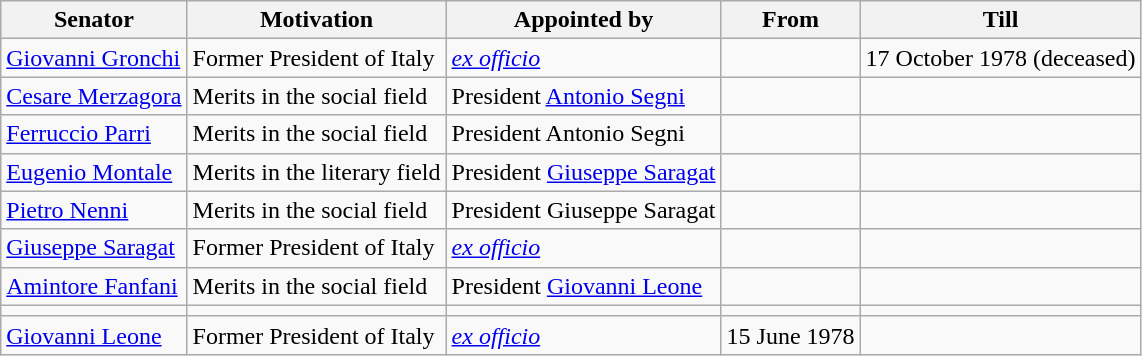<table class="wikitable">
<tr>
<th>Senator</th>
<th>Motivation</th>
<th>Appointed by</th>
<th>From</th>
<th>Till</th>
</tr>
<tr>
<td><a href='#'>Giovanni Gronchi</a></td>
<td>Former President of Italy</td>
<td><em><a href='#'>ex officio</a></em></td>
<td></td>
<td>17 October 1978 (deceased)</td>
</tr>
<tr>
<td><a href='#'>Cesare Merzagora</a></td>
<td>Merits in the social field</td>
<td>President <a href='#'>Antonio Segni</a></td>
<td></td>
<td></td>
</tr>
<tr>
<td><a href='#'>Ferruccio Parri</a></td>
<td>Merits in the social field</td>
<td>President Antonio Segni</td>
<td></td>
<td></td>
</tr>
<tr>
<td><a href='#'>Eugenio Montale</a></td>
<td>Merits in the literary field</td>
<td>President <a href='#'>Giuseppe Saragat</a></td>
<td></td>
<td></td>
</tr>
<tr>
<td><a href='#'>Pietro Nenni</a></td>
<td>Merits in the social field</td>
<td>President Giuseppe Saragat</td>
<td></td>
<td></td>
</tr>
<tr>
<td><a href='#'>Giuseppe Saragat</a></td>
<td>Former President of Italy</td>
<td><em><a href='#'>ex officio</a></em></td>
<td></td>
<td></td>
</tr>
<tr>
<td><a href='#'>Amintore Fanfani</a></td>
<td>Merits in the social field</td>
<td>President <a href='#'>Giovanni Leone</a></td>
<td></td>
<td></td>
</tr>
<tr>
<td></td>
<td></td>
<td></td>
<td></td>
<td></td>
</tr>
<tr>
<td><a href='#'>Giovanni Leone</a></td>
<td>Former President of Italy</td>
<td><em><a href='#'>ex officio</a></em></td>
<td>15 June 1978</td>
<td></td>
</tr>
</table>
